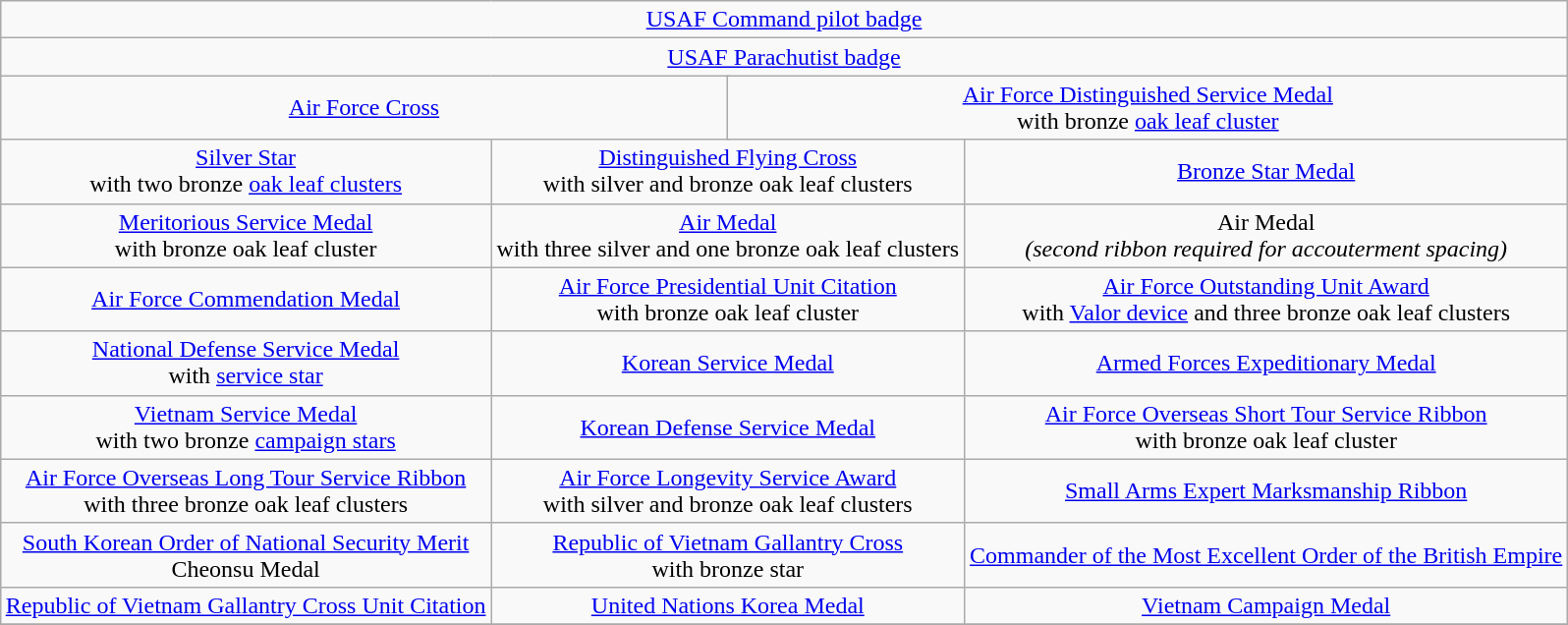<table class="wikitable" style="margin:1em auto; text-align:center;">
<tr>
<td colspan="12"><a href='#'>USAF Command pilot badge</a></td>
</tr>
<tr>
<td colspan="12"><a href='#'>USAF Parachutist badge</a></td>
</tr>
<tr>
<td colspan="6"><a href='#'>Air Force Cross</a></td>
<td colspan="6"><a href='#'>Air Force Distinguished Service Medal</a><br>with bronze <a href='#'>oak leaf cluster</a></td>
</tr>
<tr>
<td colspan="4"><a href='#'>Silver Star</a><br>with two bronze <a href='#'>oak leaf clusters</a></td>
<td colspan="4"><a href='#'>Distinguished Flying Cross</a><br>with silver and bronze oak leaf clusters</td>
<td colspan="4"><a href='#'>Bronze Star Medal</a></td>
</tr>
<tr>
<td colspan="4"><a href='#'>Meritorious Service Medal</a><br>with bronze oak leaf cluster</td>
<td colspan="4"><a href='#'>Air Medal</a><br>with three silver and one bronze oak leaf clusters</td>
<td colspan="4">Air Medal<br><em>(second ribbon required for accouterment spacing)</em></td>
</tr>
<tr>
<td colspan="4"><a href='#'>Air Force Commendation Medal</a></td>
<td colspan="4"><a href='#'>Air Force Presidential Unit Citation</a><br>with bronze oak leaf cluster</td>
<td colspan="4"><a href='#'>Air Force Outstanding Unit Award</a><br>with <a href='#'>Valor device</a> and three bronze oak leaf clusters</td>
</tr>
<tr>
<td colspan="4"><a href='#'>National Defense Service Medal</a><br>with <a href='#'>service star</a></td>
<td colspan="4"><a href='#'>Korean Service Medal</a></td>
<td colspan="4"><a href='#'>Armed Forces Expeditionary Medal</a></td>
</tr>
<tr>
<td colspan="4"><a href='#'>Vietnam Service Medal</a><br>with two bronze <a href='#'>campaign stars</a></td>
<td colspan="4"><a href='#'>Korean Defense Service Medal</a></td>
<td colspan="4"><a href='#'>Air Force Overseas Short Tour Service Ribbon</a><br>with bronze oak leaf cluster</td>
</tr>
<tr>
<td colspan="4"><a href='#'>Air Force Overseas Long Tour Service Ribbon</a><br>with three bronze oak leaf clusters</td>
<td colspan="4"><a href='#'>Air Force Longevity Service Award</a><br>with silver and bronze oak leaf clusters</td>
<td colspan="4"><a href='#'>Small Arms Expert Marksmanship Ribbon</a></td>
</tr>
<tr>
<td colspan="4"><a href='#'>South Korean Order of National Security Merit</a><br>Cheonsu Medal</td>
<td colspan="4"><a href='#'>Republic of Vietnam Gallantry Cross</a><br>with bronze star</td>
<td colspan="4"><a href='#'>Commander of the Most Excellent Order of the British Empire</a></td>
</tr>
<tr>
<td colspan="4"><a href='#'>Republic of Vietnam Gallantry Cross Unit Citation</a></td>
<td colspan="4"><a href='#'>United Nations Korea Medal</a></td>
<td colspan="4"><a href='#'>Vietnam Campaign Medal</a></td>
</tr>
<tr>
</tr>
</table>
